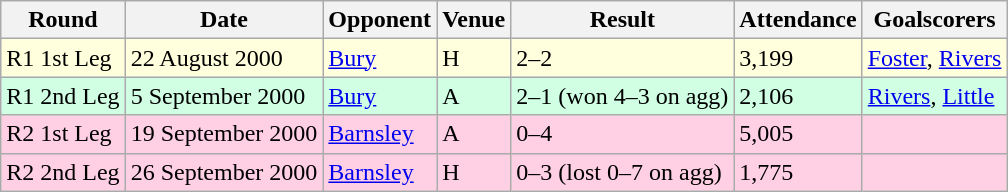<table class="wikitable">
<tr>
<th>Round</th>
<th>Date</th>
<th>Opponent</th>
<th>Venue</th>
<th>Result</th>
<th>Attendance</th>
<th>Goalscorers</th>
</tr>
<tr style="background-color: #ffffdd;">
<td>R1 1st Leg</td>
<td>22 August 2000</td>
<td><a href='#'>Bury</a></td>
<td>H</td>
<td>2–2</td>
<td>3,199</td>
<td><a href='#'>Foster</a>, <a href='#'>Rivers</a></td>
</tr>
<tr style="background-color: #d0ffe3;">
<td>R1 2nd Leg</td>
<td>5 September 2000</td>
<td><a href='#'>Bury</a></td>
<td>A</td>
<td>2–1 (won 4–3 on agg)</td>
<td>2,106</td>
<td><a href='#'>Rivers</a>, <a href='#'>Little</a></td>
</tr>
<tr style="background-color: #ffd0e3;">
<td>R2 1st Leg</td>
<td>19 September 2000</td>
<td><a href='#'>Barnsley</a></td>
<td>A</td>
<td>0–4</td>
<td>5,005</td>
<td></td>
</tr>
<tr style="background-color: #ffd0e3;">
<td>R2 2nd Leg</td>
<td>26 September 2000</td>
<td><a href='#'>Barnsley</a></td>
<td>H</td>
<td>0–3 (lost 0–7 on agg)</td>
<td>1,775</td>
<td></td>
</tr>
</table>
